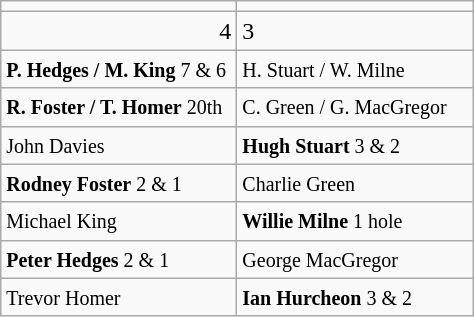<table class="wikitable">
<tr>
<td align="center" width="150"></td>
<td align="center" width="150"></td>
</tr>
<tr>
<td align="right">4</td>
<td>3</td>
</tr>
<tr>
<td><small><strong>P. Hedges / M. King</strong> 7 & 6</small></td>
<td><small>H. Stuart / W. Milne</small></td>
</tr>
<tr>
<td><small><strong>R. Foster / T. Homer</strong> 20th</small></td>
<td><small>C. Green / G. MacGregor</small></td>
</tr>
<tr>
<td><small>John Davies</small></td>
<td><small><strong>Hugh Stuart</strong> 3 & 2</small></td>
</tr>
<tr>
<td><small><strong>Rodney Foster</strong> 2 & 1</small></td>
<td><small>Charlie Green</small></td>
</tr>
<tr>
<td><small>Michael King</small></td>
<td><small><strong>Willie Milne</strong> 1 hole</small></td>
</tr>
<tr>
<td><small><strong>Peter Hedges</strong> 2 & 1</small></td>
<td><small>George MacGregor</small></td>
</tr>
<tr>
<td><small>Trevor Homer</small></td>
<td><small><strong>Ian Hurcheon</strong> 3 & 2</small></td>
</tr>
</table>
